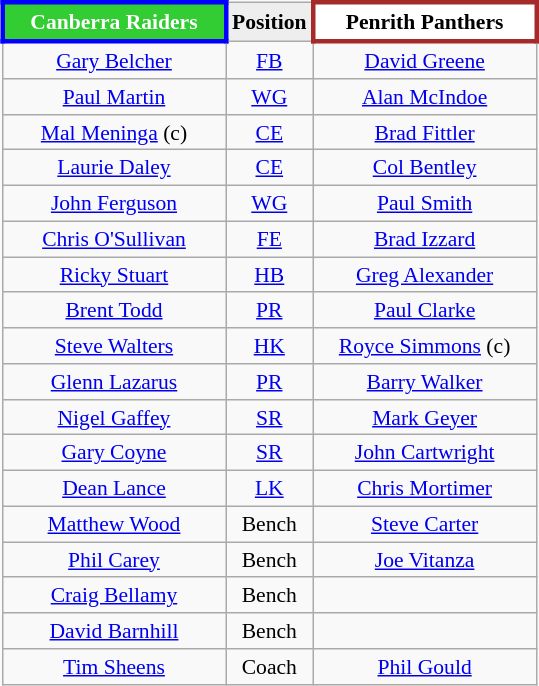<table align="right" class="wikitable" style="font-size:90%; margin-left:1em">
<tr bgcolor="#FF0033">
<th style="width:140px; border:3px solid blue; background: #32CD32; color: white">Canberra Raiders</th>
<th style="width:40px; text-align:center; background:#eee; color:black;">Position</th>
<th style="width:140px; border:3px solid brown; background: white; color: black">Penrith Panthers</th>
</tr>
<tr align=center>
<td><a href='#'>Gary Belcher</a></td>
<td><a href='#'>FB</a></td>
<td><a href='#'>David Greene</a></td>
</tr>
<tr align=center>
<td><a href='#'>Paul Martin</a></td>
<td><a href='#'>WG</a></td>
<td><a href='#'>Alan McIndoe</a></td>
</tr>
<tr align=center>
<td><a href='#'>Mal Meninga</a> (c)</td>
<td><a href='#'>CE</a></td>
<td><a href='#'>Brad Fittler</a></td>
</tr>
<tr align=center>
<td><a href='#'>Laurie Daley</a></td>
<td><a href='#'>CE</a></td>
<td><a href='#'>Col Bentley</a></td>
</tr>
<tr align=center>
<td><a href='#'>John Ferguson</a></td>
<td><a href='#'>WG</a></td>
<td><a href='#'>Paul Smith</a></td>
</tr>
<tr align=center>
<td><a href='#'>Chris O'Sullivan</a></td>
<td><a href='#'>FE</a></td>
<td><a href='#'>Brad Izzard</a></td>
</tr>
<tr align=center>
<td><a href='#'>Ricky Stuart</a></td>
<td><a href='#'>HB</a></td>
<td><a href='#'>Greg Alexander</a></td>
</tr>
<tr align=center>
<td><a href='#'>Brent Todd</a></td>
<td><a href='#'>PR</a></td>
<td><a href='#'>Paul Clarke</a></td>
</tr>
<tr align=center>
<td><a href='#'>Steve Walters</a></td>
<td><a href='#'>HK</a></td>
<td><a href='#'>Royce Simmons</a> (c)</td>
</tr>
<tr align=center>
<td><a href='#'>Glenn Lazarus</a></td>
<td><a href='#'>PR</a></td>
<td><a href='#'>Barry Walker</a></td>
</tr>
<tr align=center>
<td><a href='#'>Nigel Gaffey</a></td>
<td><a href='#'>SR</a></td>
<td><a href='#'>Mark Geyer</a></td>
</tr>
<tr align=center>
<td><a href='#'>Gary Coyne</a></td>
<td><a href='#'>SR</a></td>
<td><a href='#'>John Cartwright</a></td>
</tr>
<tr align=center>
<td><a href='#'>Dean Lance</a></td>
<td><a href='#'>LK</a></td>
<td><a href='#'>Chris Mortimer</a></td>
</tr>
<tr align=center>
<td><a href='#'>Matthew Wood</a></td>
<td>Bench</td>
<td><a href='#'>Steve Carter</a></td>
</tr>
<tr align=center>
<td><a href='#'>Phil Carey</a></td>
<td>Bench</td>
<td><a href='#'>Joe Vitanza</a></td>
</tr>
<tr align=center>
<td><a href='#'>Craig Bellamy</a></td>
<td>Bench</td>
<td></td>
</tr>
<tr align=center>
<td><a href='#'>David Barnhill</a></td>
<td>Bench</td>
<td></td>
</tr>
<tr align=center>
<td><a href='#'>Tim Sheens</a></td>
<td>Coach</td>
<td><a href='#'>Phil Gould</a></td>
</tr>
</table>
